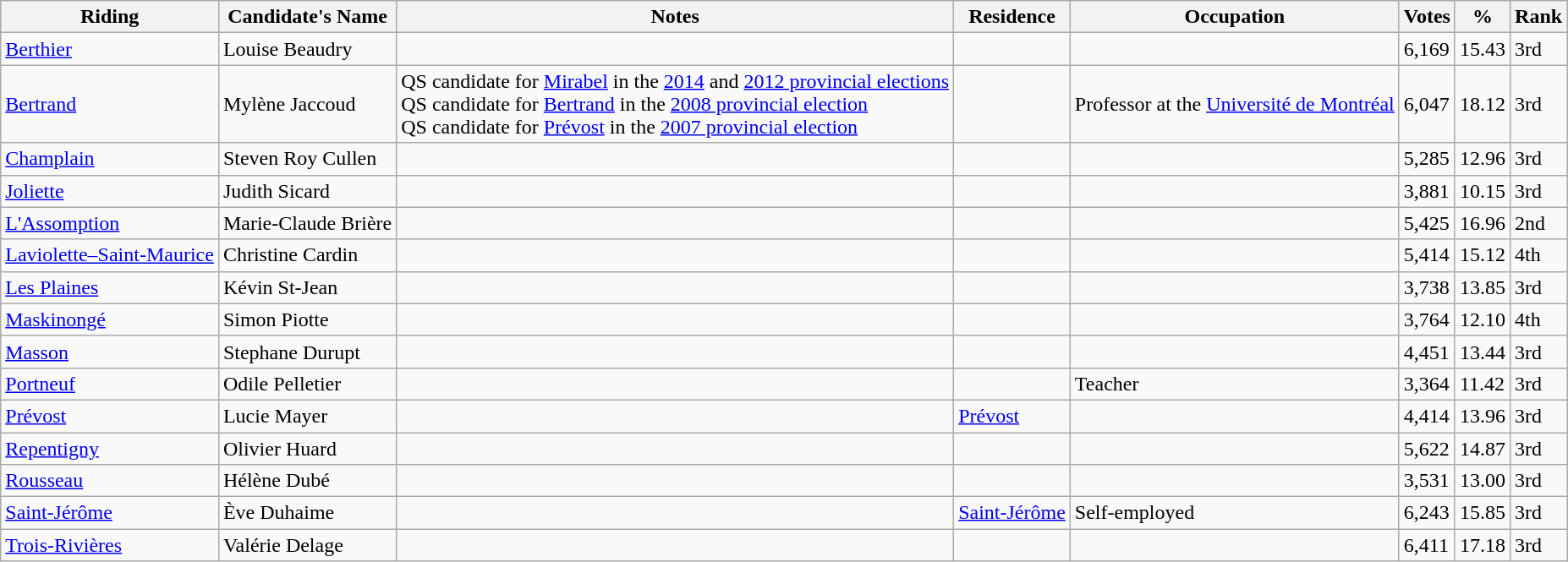<table class="wikitable sortable">
<tr>
<th>Riding<br></th>
<th>Candidate's Name</th>
<th>Notes</th>
<th>Residence</th>
<th>Occupation</th>
<th>Votes</th>
<th>%</th>
<th>Rank</th>
</tr>
<tr>
<td><a href='#'>Berthier</a></td>
<td>Louise Beaudry</td>
<td></td>
<td></td>
<td></td>
<td>6,169</td>
<td>15.43</td>
<td>3rd</td>
</tr>
<tr>
<td><a href='#'>Bertrand</a></td>
<td>Mylène Jaccoud</td>
<td>QS candidate for <a href='#'>Mirabel</a> in the <a href='#'>2014</a> and <a href='#'>2012 provincial elections</a> <br> QS candidate for <a href='#'>Bertrand</a> in the <a href='#'>2008 provincial election</a> <br> QS candidate for <a href='#'>Prévost</a> in the <a href='#'>2007 provincial election</a></td>
<td></td>
<td>Professor at the <a href='#'>Université de Montréal</a></td>
<td>6,047</td>
<td>18.12</td>
<td>3rd</td>
</tr>
<tr>
<td><a href='#'>Champlain</a></td>
<td>Steven Roy Cullen</td>
<td></td>
<td></td>
<td></td>
<td>5,285</td>
<td>12.96</td>
<td>3rd</td>
</tr>
<tr>
<td><a href='#'>Joliette</a></td>
<td>Judith Sicard</td>
<td></td>
<td></td>
<td></td>
<td>3,881</td>
<td>10.15</td>
<td>3rd</td>
</tr>
<tr>
<td><a href='#'>L'Assomption</a></td>
<td>Marie-Claude Brière</td>
<td></td>
<td></td>
<td></td>
<td>5,425</td>
<td>16.96</td>
<td>2nd</td>
</tr>
<tr>
<td><a href='#'>Laviolette–Saint-Maurice</a></td>
<td>Christine Cardin</td>
<td></td>
<td></td>
<td></td>
<td>5,414</td>
<td>15.12</td>
<td>4th</td>
</tr>
<tr>
<td><a href='#'>Les Plaines</a></td>
<td>Kévin St-Jean</td>
<td></td>
<td></td>
<td></td>
<td>3,738</td>
<td>13.85</td>
<td>3rd</td>
</tr>
<tr>
<td><a href='#'>Maskinongé</a></td>
<td>Simon Piotte</td>
<td></td>
<td></td>
<td></td>
<td>3,764</td>
<td>12.10</td>
<td>4th</td>
</tr>
<tr>
<td><a href='#'>Masson</a></td>
<td>Stephane Durupt</td>
<td></td>
<td></td>
<td></td>
<td>4,451</td>
<td>13.44</td>
<td>3rd</td>
</tr>
<tr>
<td><a href='#'>Portneuf</a></td>
<td>Odile Pelletier</td>
<td></td>
<td></td>
<td>Teacher</td>
<td>3,364</td>
<td>11.42</td>
<td>3rd</td>
</tr>
<tr>
<td><a href='#'>Prévost</a></td>
<td>Lucie Mayer</td>
<td></td>
<td><a href='#'>Prévost</a></td>
<td></td>
<td>4,414</td>
<td>13.96</td>
<td>3rd</td>
</tr>
<tr>
<td><a href='#'>Repentigny</a></td>
<td>Olivier Huard</td>
<td></td>
<td></td>
<td></td>
<td>5,622</td>
<td>14.87</td>
<td>3rd</td>
</tr>
<tr>
<td><a href='#'>Rousseau</a></td>
<td>Hélène Dubé</td>
<td></td>
<td></td>
<td></td>
<td>3,531</td>
<td>13.00</td>
<td>3rd</td>
</tr>
<tr>
<td><a href='#'>Saint-Jérôme</a></td>
<td>Ève Duhaime</td>
<td></td>
<td><a href='#'>Saint-Jérôme</a></td>
<td>Self-employed</td>
<td>6,243</td>
<td>15.85</td>
<td>3rd</td>
</tr>
<tr>
<td><a href='#'>Trois-Rivières</a></td>
<td>Valérie Delage</td>
<td></td>
<td></td>
<td></td>
<td>6,411</td>
<td>17.18</td>
<td>3rd</td>
</tr>
</table>
